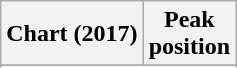<table class="wikitable sortable plainrowheaders">
<tr>
<th>Chart (2017)</th>
<th>Peak<br>position</th>
</tr>
<tr>
</tr>
<tr>
</tr>
</table>
